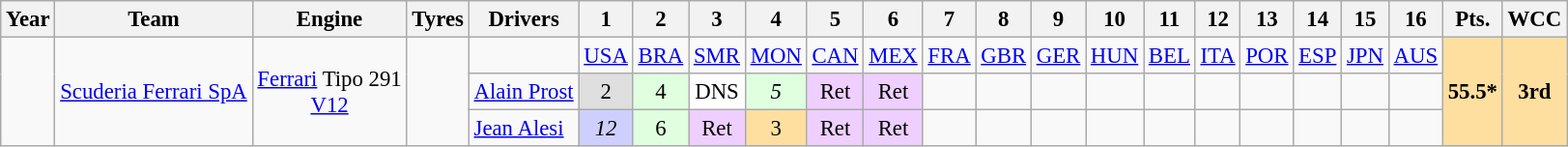<table class="wikitable" style="text-align:center; font-size:95%">
<tr>
<th>Year</th>
<th>Team</th>
<th>Engine</th>
<th>Tyres</th>
<th>Drivers</th>
<th>1</th>
<th>2</th>
<th>3</th>
<th>4</th>
<th>5</th>
<th>6</th>
<th>7</th>
<th>8</th>
<th>9</th>
<th>10</th>
<th>11</th>
<th>12</th>
<th>13</th>
<th>14</th>
<th>15</th>
<th>16</th>
<th>Pts.</th>
<th>WCC</th>
</tr>
<tr>
<td rowspan="3"></td>
<td rowspan="3"><a href='#'>Scuderia Ferrari SpA</a></td>
<td rowspan="3"><a href='#'>Ferrari</a> Tipo 291<br><a href='#'>V12</a></td>
<td rowspan="3"></td>
<td></td>
<td><a href='#'>USA</a></td>
<td><a href='#'>BRA</a></td>
<td><a href='#'>SMR</a></td>
<td><a href='#'>MON</a></td>
<td><a href='#'>CAN</a></td>
<td><a href='#'>MEX</a></td>
<td><a href='#'>FRA</a></td>
<td><a href='#'>GBR</a></td>
<td><a href='#'>GER</a></td>
<td><a href='#'>HUN</a></td>
<td><a href='#'>BEL</a></td>
<td><a href='#'>ITA</a></td>
<td><a href='#'>POR</a></td>
<td><a href='#'>ESP</a></td>
<td><a href='#'>JPN</a></td>
<td><a href='#'>AUS</a></td>
<td rowspan="3" style="background:#ffdf9f;"><strong>55.5*</strong></td>
<td rowspan="3" style="background:#ffdf9f;"><strong>3rd</strong></td>
</tr>
<tr>
<td align="left"><a href='#'>Alain Prost</a></td>
<td style="background:#dfdfdf;">2</td>
<td style="background:#dfffdf;">4</td>
<td style="background:#ffffff;">DNS</td>
<td style="background:#dfffdf;"><em>5</em></td>
<td style="background:#efcfff;">Ret</td>
<td style="background:#efcfff;">Ret</td>
<td></td>
<td></td>
<td></td>
<td></td>
<td></td>
<td></td>
<td></td>
<td></td>
<td></td>
<td></td>
</tr>
<tr>
<td align="left"><a href='#'>Jean Alesi</a></td>
<td style="background:#cfcfff;"><em>12</em></td>
<td style="background:#dfffdf;">6</td>
<td style="background:#efcfff;">Ret</td>
<td style="background:#ffdf9f;">3</td>
<td style="background:#efcfff;">Ret</td>
<td style="background:#efcfff;">Ret</td>
<td></td>
<td></td>
<td></td>
<td></td>
<td></td>
<td></td>
<td></td>
<td></td>
<td></td>
<td></td>
</tr>
</table>
